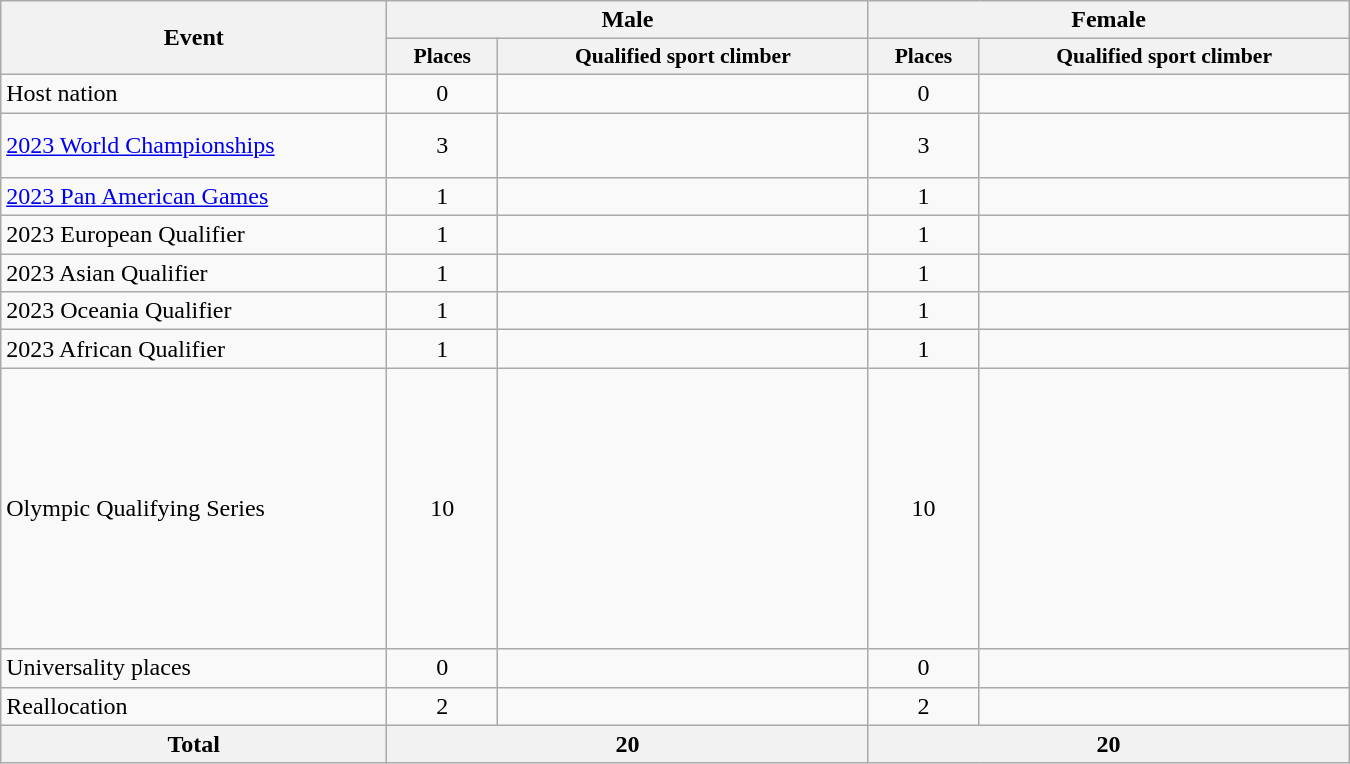<table class="wikitable"  style="width:900px; text-align:center;">
<tr>
<th rowspan=2 width=250>Event</th>
<th colspan=2>Male</th>
<th colspan=2>Female</th>
</tr>
<tr style="font-size:90%">
<th>Places</th>
<th>Qualified sport climber</th>
<th>Places</th>
<th>Qualified sport climber</th>
</tr>
<tr>
<td align=left>Host nation</td>
<td>0</td>
<td></td>
<td>0</td>
<td></td>
</tr>
<tr>
<td align=left><a href='#'>2023 World Championships</a></td>
<td>3</td>
<td align=left><br><br></td>
<td>3</td>
<td align=left><br><br></td>
</tr>
<tr>
<td align=left><a href='#'>2023 Pan American Games</a></td>
<td>1</td>
<td align=left></td>
<td>1</td>
<td align=left></td>
</tr>
<tr>
<td align=left>2023 European Qualifier</td>
<td>1</td>
<td align=left></td>
<td>1</td>
<td align=left></td>
</tr>
<tr>
<td align=left>2023 Asian Qualifier</td>
<td>1</td>
<td align=left></td>
<td>1</td>
<td align=left></td>
</tr>
<tr>
<td align=left>2023 Oceania Qualifier</td>
<td>1</td>
<td align=left></td>
<td>1</td>
<td align=left></td>
</tr>
<tr>
<td align=left>2023 African Qualifier</td>
<td>1</td>
<td align=left></td>
<td>1</td>
<td align=left></td>
</tr>
<tr>
<td align=left>Olympic Qualifying Series</td>
<td>10</td>
<td align=left><br><br><br><br><br><br><br><br><br><br></td>
<td>10</td>
<td align=left><br><br><br><br><br><br><br><br><br></td>
</tr>
<tr>
<td align=left>Universality places</td>
<td>0</td>
<td></td>
<td>0</td>
<td></td>
</tr>
<tr>
<td align=left>Reallocation</td>
<td>2</td>
<td align=left><br></td>
<td>2</td>
<td align=left><br></td>
</tr>
<tr>
<th>Total</th>
<th colspan=2>20</th>
<th colspan=2>20</th>
</tr>
</table>
